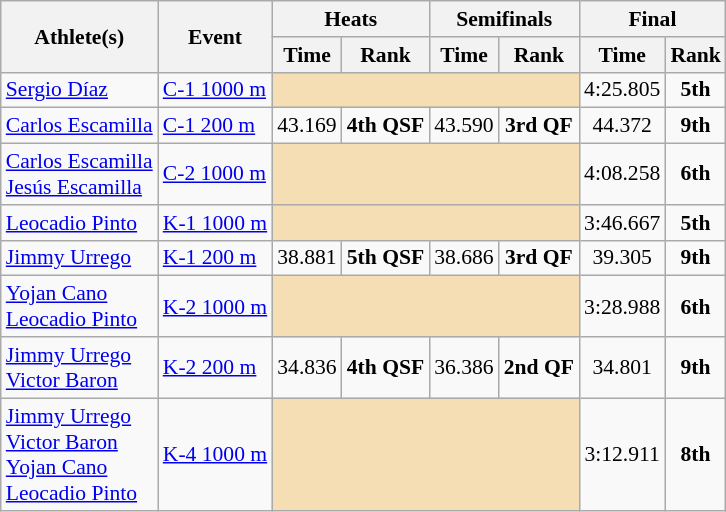<table class="wikitable" border="1" style="font-size:90%">
<tr>
<th rowspan=2>Athlete(s)</th>
<th rowspan=2>Event</th>
<th colspan=2>Heats</th>
<th colspan=2>Semifinals</th>
<th colspan=2>Final</th>
</tr>
<tr>
<th>Time</th>
<th>Rank</th>
<th>Time</th>
<th>Rank</th>
<th>Time</th>
<th>Rank</th>
</tr>
<tr>
<td><a href='#'>Sergio Díaz</a></td>
<td><a href='#'>C-1 1000 m</a></td>
<td bgcolor=wheat colspan="4"></td>
<td align=center>4:25.805</td>
<td align=center><strong>5th</strong></td>
</tr>
<tr>
<td><a href='#'>Carlos Escamilla</a></td>
<td><a href='#'>C-1 200 m</a></td>
<td align=center>43.169</td>
<td align=center><strong>4th QSF</strong></td>
<td align=center>43.590</td>
<td align=center><strong>3rd QF</strong></td>
<td align=center>44.372</td>
<td align=center><strong>9th</strong></td>
</tr>
<tr>
<td><a href='#'>Carlos Escamilla</a><br><a href='#'>Jesús Escamilla</a></td>
<td><a href='#'>C-2 1000 m</a></td>
<td bgcolor=wheat colspan="4"></td>
<td align=center>4:08.258</td>
<td align=center><strong>6th</strong></td>
</tr>
<tr>
<td><a href='#'>Leocadio Pinto</a></td>
<td><a href='#'>K-1 1000 m</a></td>
<td bgcolor=wheat colspan="4"></td>
<td align=center>3:46.667</td>
<td align=center><strong>5th</strong></td>
</tr>
<tr>
<td><a href='#'>Jimmy Urrego</a></td>
<td><a href='#'>K-1 200 m</a></td>
<td align=center>38.881</td>
<td align=center><strong>5th QSF</strong></td>
<td align=center>38.686</td>
<td align=center><strong>3rd QF</strong></td>
<td align=center>39.305</td>
<td align=center><strong>9th</strong></td>
</tr>
<tr>
<td><a href='#'>Yojan Cano</a><br><a href='#'>Leocadio Pinto</a></td>
<td><a href='#'>K-2 1000 m</a></td>
<td bgcolor=wheat colspan="4"></td>
<td align=center>3:28.988</td>
<td align=center><strong>6th</strong></td>
</tr>
<tr>
<td><a href='#'>Jimmy Urrego</a><br><a href='#'>Victor Baron</a></td>
<td><a href='#'>K-2 200 m</a></td>
<td align=center>34.836</td>
<td align=center><strong>4th QSF</strong></td>
<td align=center>36.386</td>
<td align=center><strong>2nd QF</strong></td>
<td align=center>34.801</td>
<td align=center><strong>9th</strong></td>
</tr>
<tr>
<td><a href='#'>Jimmy Urrego</a><br><a href='#'>Victor Baron</a><br><a href='#'>Yojan Cano</a><br><a href='#'>Leocadio Pinto</a></td>
<td><a href='#'>K-4 1000 m</a></td>
<td bgcolor=wheat colspan="4"></td>
<td align=center>3:12.911</td>
<td align=center><strong>8th</strong></td>
</tr>
</table>
